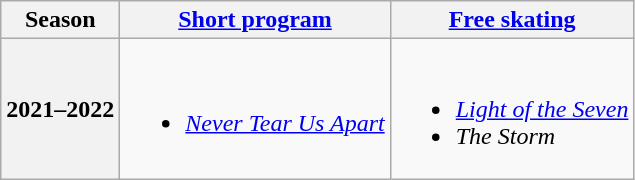<table class="wikitable">
<tr>
<th>Season</th>
<th><a href='#'>Short program</a></th>
<th><a href='#'>Free skating</a></th>
</tr>
<tr>
<th>2021–2022</th>
<td><br><ul><li><em><a href='#'>Never Tear Us Apart</a></em> <br> </li></ul></td>
<td><br><ul><li><em><a href='#'>Light of the Seven</a></em><br> </li><li><em>The Storm</em><br> </li></ul></td>
</tr>
</table>
